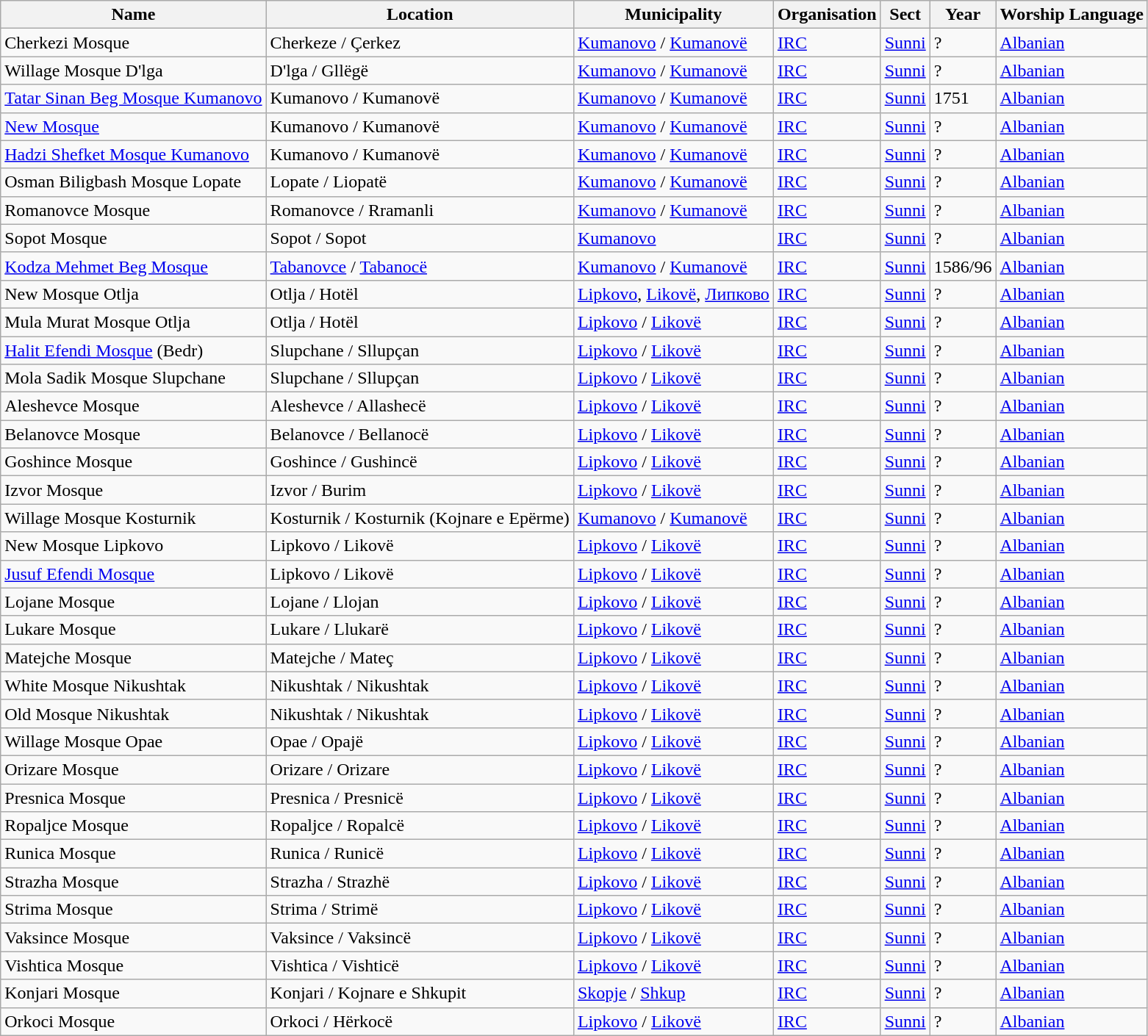<table class="wikitable sortable">
<tr>
<th>Name</th>
<th>Location</th>
<th>Municipality</th>
<th>Organisation</th>
<th>Sect</th>
<th>Year</th>
<th>Worship Language</th>
</tr>
<tr>
<td>Cherkezi Mosque</td>
<td>Cherkeze / Çerkez</td>
<td><a href='#'>Kumanovo</a> / <a href='#'>Kumanovë</a></td>
<td><a href='#'>IRC</a></td>
<td><a href='#'>Sunni</a></td>
<td>?</td>
<td><a href='#'>Albanian</a></td>
</tr>
<tr>
<td>Willage Mosque D'lga</td>
<td>D'lga / Gllëgë</td>
<td><a href='#'>Kumanovo</a> / <a href='#'>Kumanovë</a></td>
<td><a href='#'>IRC</a></td>
<td><a href='#'>Sunni</a></td>
<td>?</td>
<td><a href='#'>Albanian</a></td>
</tr>
<tr>
<td><a href='#'>Tatar Sinan Beg Mosque Kumanovo</a></td>
<td>Kumanovo / Kumanovë</td>
<td><a href='#'>Kumanovo</a> / <a href='#'>Kumanovë</a></td>
<td><a href='#'>IRC</a></td>
<td><a href='#'>Sunni</a></td>
<td>1751</td>
<td><a href='#'>Albanian</a></td>
</tr>
<tr>
<td><a href='#'>New Mosque</a></td>
<td>Kumanovo / Kumanovë</td>
<td><a href='#'>Kumanovo</a> / <a href='#'>Kumanovë</a></td>
<td><a href='#'>IRC</a></td>
<td><a href='#'>Sunni</a></td>
<td>?</td>
<td><a href='#'>Albanian</a></td>
</tr>
<tr>
<td><a href='#'>Hadzi Shefket Mosque Kumanovo</a></td>
<td>Kumanovo / Kumanovë</td>
<td><a href='#'>Kumanovo</a> / <a href='#'>Kumanovë</a></td>
<td><a href='#'>IRC</a></td>
<td><a href='#'>Sunni</a></td>
<td>?</td>
<td><a href='#'>Albanian</a></td>
</tr>
<tr>
<td>Osman Biligbash Mosque Lopate</td>
<td>Lopate / Liopatë</td>
<td><a href='#'>Kumanovo</a> / <a href='#'>Kumanovë</a></td>
<td><a href='#'>IRC</a></td>
<td><a href='#'>Sunni</a></td>
<td>?</td>
<td><a href='#'>Albanian</a></td>
</tr>
<tr>
<td>Romanovce Mosque</td>
<td>Romanovce / Rramanli</td>
<td><a href='#'>Kumanovo</a> / <a href='#'>Kumanovë</a></td>
<td><a href='#'>IRC</a></td>
<td><a href='#'>Sunni</a></td>
<td>?</td>
<td><a href='#'>Albanian</a></td>
</tr>
<tr>
<td>Sopot Mosque</td>
<td>Sopot / Sopot</td>
<td><a href='#'>Kumanovo</a></td>
<td><a href='#'>IRC</a></td>
<td><a href='#'>Sunni</a></td>
<td>?</td>
<td><a href='#'>Albanian</a></td>
</tr>
<tr>
<td><a href='#'>Kodza Mehmet Beg Mosque</a></td>
<td><a href='#'>Tabanovce</a> / <a href='#'>Tabanocë</a></td>
<td><a href='#'>Kumanovo</a> / <a href='#'>Kumanovë</a></td>
<td><a href='#'>IRC</a></td>
<td><a href='#'>Sunni</a></td>
<td>1586/96</td>
<td><a href='#'>Albanian</a></td>
</tr>
<tr>
<td>New Mosque Otlja</td>
<td>Otlja / Hotël</td>
<td><a href='#'>Lipkovo</a>, <a href='#'>Likovë</a>, <a href='#'>Липково</a></td>
<td><a href='#'>IRC</a></td>
<td><a href='#'>Sunni</a></td>
<td>?</td>
<td><a href='#'>Albanian</a></td>
</tr>
<tr>
<td>Mula Murat Mosque Otlja</td>
<td>Otlja / Hotël</td>
<td><a href='#'>Lipkovo</a> / <a href='#'>Likovë</a></td>
<td><a href='#'>IRC</a></td>
<td><a href='#'>Sunni</a></td>
<td>?</td>
<td><a href='#'>Albanian</a></td>
</tr>
<tr>
<td><a href='#'>Halit Efendi Mosque</a> (Bedr)</td>
<td>Slupchane / Sllupçan</td>
<td><a href='#'>Lipkovo</a> / <a href='#'>Likovë</a></td>
<td><a href='#'>IRC</a></td>
<td><a href='#'>Sunni</a></td>
<td>?</td>
<td><a href='#'>Albanian</a></td>
</tr>
<tr>
<td>Mola Sadik Mosque Slupchane</td>
<td>Slupchane / Sllupçan</td>
<td><a href='#'>Lipkovo</a> / <a href='#'>Likovë</a></td>
<td><a href='#'>IRC</a></td>
<td><a href='#'>Sunni</a></td>
<td>?</td>
<td><a href='#'>Albanian</a></td>
</tr>
<tr>
<td>Aleshevce Mosque</td>
<td>Aleshevce / Allashecë</td>
<td><a href='#'>Lipkovo</a> / <a href='#'>Likovë</a></td>
<td><a href='#'>IRC</a></td>
<td><a href='#'>Sunni</a></td>
<td>?</td>
<td><a href='#'>Albanian</a></td>
</tr>
<tr>
<td>Belanovce Mosque</td>
<td>Belanovce / Bellanocë</td>
<td><a href='#'>Lipkovo</a> / <a href='#'>Likovë</a></td>
<td><a href='#'>IRC</a></td>
<td><a href='#'>Sunni</a></td>
<td>?</td>
<td><a href='#'>Albanian</a></td>
</tr>
<tr>
<td>Goshince Mosque</td>
<td>Goshince / Gushincë</td>
<td><a href='#'>Lipkovo</a> / <a href='#'>Likovë</a></td>
<td><a href='#'>IRC</a></td>
<td><a href='#'>Sunni</a></td>
<td>?</td>
<td><a href='#'>Albanian</a></td>
</tr>
<tr>
<td>Izvor Mosque</td>
<td>Izvor / Burim</td>
<td><a href='#'>Lipkovo</a> / <a href='#'>Likovë</a></td>
<td><a href='#'>IRC</a></td>
<td><a href='#'>Sunni</a></td>
<td>?</td>
<td><a href='#'>Albanian</a></td>
</tr>
<tr>
<td>Willage Mosque Kosturnik</td>
<td>Kosturnik / Kosturnik (Kojnare e Epërme)</td>
<td><a href='#'>Kumanovo</a> / <a href='#'>Kumanovë</a></td>
<td><a href='#'>IRC</a></td>
<td><a href='#'>Sunni</a></td>
<td>?</td>
<td><a href='#'>Albanian</a></td>
</tr>
<tr>
<td>New Mosque Lipkovo</td>
<td>Lipkovo / Likovë</td>
<td><a href='#'>Lipkovo</a> / <a href='#'>Likovë</a></td>
<td><a href='#'>IRC</a></td>
<td><a href='#'>Sunni</a></td>
<td>?</td>
<td><a href='#'>Albanian</a></td>
</tr>
<tr>
<td><a href='#'>Jusuf Efendi Mosque</a></td>
<td>Lipkovo / Likovë</td>
<td><a href='#'>Lipkovo</a> / <a href='#'>Likovë</a></td>
<td><a href='#'>IRC</a></td>
<td><a href='#'>Sunni</a></td>
<td>?</td>
<td><a href='#'>Albanian</a></td>
</tr>
<tr>
<td>Lojane Mosque</td>
<td>Lojane / Llojan</td>
<td><a href='#'>Lipkovo</a> / <a href='#'>Likovë</a></td>
<td><a href='#'>IRC</a></td>
<td><a href='#'>Sunni</a></td>
<td>?</td>
<td><a href='#'>Albanian</a></td>
</tr>
<tr>
<td>Lukare Mosque</td>
<td>Lukare / Llukarë</td>
<td><a href='#'>Lipkovo</a> / <a href='#'>Likovë</a></td>
<td><a href='#'>IRC</a></td>
<td><a href='#'>Sunni</a></td>
<td>?</td>
<td><a href='#'>Albanian</a></td>
</tr>
<tr>
<td>Matejche Mosque</td>
<td>Matejche / Mateç</td>
<td><a href='#'>Lipkovo</a> / <a href='#'>Likovë</a></td>
<td><a href='#'>IRC</a></td>
<td><a href='#'>Sunni</a></td>
<td>?</td>
<td><a href='#'>Albanian</a></td>
</tr>
<tr>
<td>White Mosque Nikushtak</td>
<td>Nikushtak / Nikushtak</td>
<td><a href='#'>Lipkovo</a> / <a href='#'>Likovë</a></td>
<td><a href='#'>IRC</a></td>
<td><a href='#'>Sunni</a></td>
<td>?</td>
<td><a href='#'>Albanian</a></td>
</tr>
<tr>
<td>Old Mosque Nikushtak</td>
<td>Nikushtak / Nikushtak</td>
<td><a href='#'>Lipkovo</a> / <a href='#'>Likovë</a></td>
<td><a href='#'>IRC</a></td>
<td><a href='#'>Sunni</a></td>
<td>?</td>
<td><a href='#'>Albanian</a></td>
</tr>
<tr>
<td>Willage Mosque Opae</td>
<td>Opae / Opajë</td>
<td><a href='#'>Lipkovo</a> / <a href='#'>Likovë</a></td>
<td><a href='#'>IRC</a></td>
<td><a href='#'>Sunni</a></td>
<td>?</td>
<td><a href='#'>Albanian</a></td>
</tr>
<tr>
<td>Orizare Mosque</td>
<td>Orizare / Orizare</td>
<td><a href='#'>Lipkovo</a> / <a href='#'>Likovë</a></td>
<td><a href='#'>IRC</a></td>
<td><a href='#'>Sunni</a></td>
<td>?</td>
<td><a href='#'>Albanian</a></td>
</tr>
<tr>
<td>Presnica Mosque</td>
<td>Presnica / Presnicë</td>
<td><a href='#'>Lipkovo</a> / <a href='#'>Likovë</a></td>
<td><a href='#'>IRC</a></td>
<td><a href='#'>Sunni</a></td>
<td>?</td>
<td><a href='#'>Albanian</a></td>
</tr>
<tr>
<td>Ropaljce Mosque</td>
<td>Ropaljce / Ropalcë</td>
<td><a href='#'>Lipkovo</a> / <a href='#'>Likovë</a></td>
<td><a href='#'>IRC</a></td>
<td><a href='#'>Sunni</a></td>
<td>?</td>
<td><a href='#'>Albanian</a></td>
</tr>
<tr>
<td>Runica Mosque</td>
<td>Runica / Runicë</td>
<td><a href='#'>Lipkovo</a> / <a href='#'>Likovë</a></td>
<td><a href='#'>IRC</a></td>
<td><a href='#'>Sunni</a></td>
<td>?</td>
<td><a href='#'>Albanian</a></td>
</tr>
<tr>
<td>Strazha Mosque</td>
<td>Strazha / Strazhë</td>
<td><a href='#'>Lipkovo</a> / <a href='#'>Likovë</a></td>
<td><a href='#'>IRC</a></td>
<td><a href='#'>Sunni</a></td>
<td>?</td>
<td><a href='#'>Albanian</a></td>
</tr>
<tr>
<td>Strima Mosque</td>
<td>Strima / Strimë</td>
<td><a href='#'>Lipkovo</a> / <a href='#'>Likovë</a></td>
<td><a href='#'>IRC</a></td>
<td><a href='#'>Sunni</a></td>
<td>?</td>
<td><a href='#'>Albanian</a></td>
</tr>
<tr>
<td>Vaksince Mosque</td>
<td>Vaksince / Vaksincë</td>
<td><a href='#'>Lipkovo</a> / <a href='#'>Likovë</a></td>
<td><a href='#'>IRC</a></td>
<td><a href='#'>Sunni</a></td>
<td>?</td>
<td><a href='#'>Albanian</a></td>
</tr>
<tr>
<td>Vishtica Mosque</td>
<td>Vishtica / Vishticë</td>
<td><a href='#'>Lipkovo</a> / <a href='#'>Likovë</a></td>
<td><a href='#'>IRC</a></td>
<td><a href='#'>Sunni</a></td>
<td>?</td>
<td><a href='#'>Albanian</a></td>
</tr>
<tr>
<td>Konjari Mosque</td>
<td>Konjari / Kojnare e Shkupit</td>
<td><a href='#'>Skopje</a> / <a href='#'>Shkup</a></td>
<td><a href='#'>IRC</a></td>
<td><a href='#'>Sunni</a></td>
<td>?</td>
<td><a href='#'>Albanian</a></td>
</tr>
<tr>
<td>Orkoci Mosque</td>
<td>Orkoci  / Hërkocë</td>
<td><a href='#'>Lipkovo</a> / <a href='#'>Likovë</a></td>
<td><a href='#'>IRC</a></td>
<td><a href='#'>Sunni</a></td>
<td>?</td>
<td><a href='#'>Albanian</a></td>
</tr>
</table>
